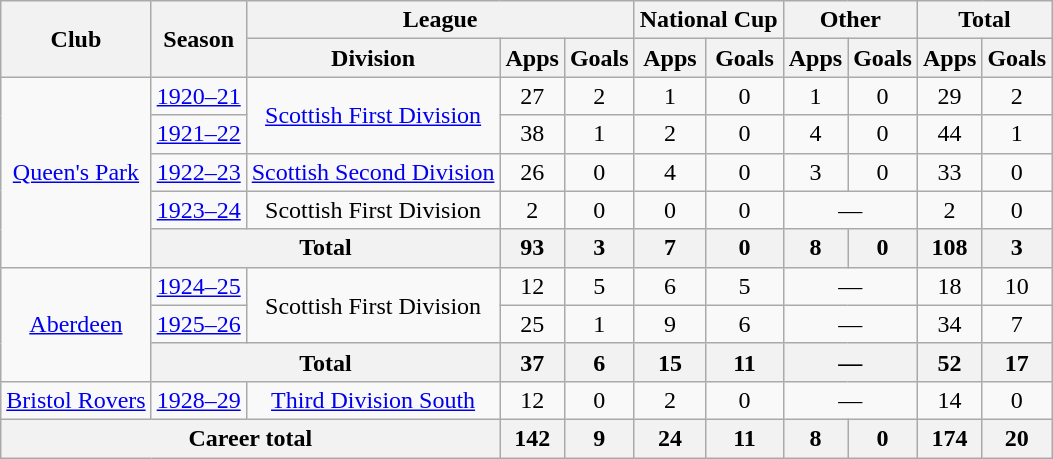<table class="wikitable" style="text-align: center;">
<tr>
<th rowspan="2">Club</th>
<th rowspan="2">Season</th>
<th colspan="3">League</th>
<th colspan="2">National Cup</th>
<th colspan="2">Other</th>
<th colspan="2">Total</th>
</tr>
<tr>
<th>Division</th>
<th>Apps</th>
<th>Goals</th>
<th>Apps</th>
<th>Goals</th>
<th>Apps</th>
<th>Goals</th>
<th>Apps</th>
<th>Goals</th>
</tr>
<tr>
<td rowspan="5"><a href='#'>Queen's Park</a></td>
<td><a href='#'>1920–21</a></td>
<td rowspan="2"><a href='#'>Scottish First Division</a></td>
<td>27</td>
<td>2</td>
<td>1</td>
<td>0</td>
<td>1</td>
<td>0</td>
<td>29</td>
<td>2</td>
</tr>
<tr>
<td><a href='#'>1921–22</a></td>
<td>38</td>
<td>1</td>
<td>2</td>
<td>0</td>
<td>4</td>
<td>0</td>
<td>44</td>
<td>1</td>
</tr>
<tr>
<td><a href='#'>1922–23</a></td>
<td><a href='#'>Scottish Second Division</a></td>
<td>26</td>
<td>0</td>
<td>4</td>
<td>0</td>
<td>3</td>
<td>0</td>
<td>33</td>
<td>0</td>
</tr>
<tr>
<td><a href='#'>1923–24</a></td>
<td>Scottish First Division</td>
<td>2</td>
<td>0</td>
<td>0</td>
<td>0</td>
<td colspan="2">—</td>
<td>2</td>
<td>0</td>
</tr>
<tr>
<th colspan="2">Total</th>
<th>93</th>
<th>3</th>
<th>7</th>
<th>0</th>
<th>8</th>
<th>0</th>
<th>108</th>
<th>3</th>
</tr>
<tr>
<td rowspan="3"><a href='#'>Aberdeen</a></td>
<td><a href='#'>1924–25</a></td>
<td rowspan="2">Scottish First Division</td>
<td>12</td>
<td>5</td>
<td>6</td>
<td>5</td>
<td colspan="2">—</td>
<td>18</td>
<td>10</td>
</tr>
<tr>
<td><a href='#'>1925–26</a></td>
<td>25</td>
<td>1</td>
<td>9</td>
<td>6</td>
<td colspan="2">—</td>
<td>34</td>
<td>7</td>
</tr>
<tr>
<th colspan="2">Total</th>
<th>37</th>
<th>6</th>
<th>15</th>
<th>11</th>
<th colspan="2">—</th>
<th>52</th>
<th>17</th>
</tr>
<tr>
<td><a href='#'>Bristol Rovers</a></td>
<td><a href='#'>1928–29</a></td>
<td><a href='#'>Third Division South</a></td>
<td>12</td>
<td>0</td>
<td>2</td>
<td>0</td>
<td colspan="2">—</td>
<td>14</td>
<td>0</td>
</tr>
<tr>
<th colspan="3">Career total</th>
<th>142</th>
<th>9</th>
<th>24</th>
<th>11</th>
<th>8</th>
<th>0</th>
<th>174</th>
<th>20</th>
</tr>
</table>
